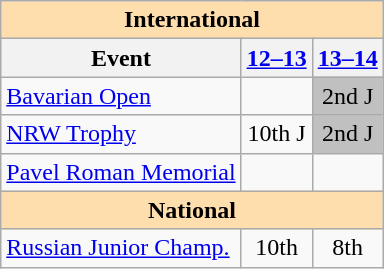<table class="wikitable" style="text-align:center">
<tr>
<th colspan="3" style="background-color: #ffdead; " align="center">International</th>
</tr>
<tr>
<th>Event</th>
<th><a href='#'>12–13</a></th>
<th><a href='#'>13–14</a></th>
</tr>
<tr>
<td align=left><a href='#'>Bavarian Open</a></td>
<td></td>
<td bgcolor=silver>2nd J</td>
</tr>
<tr>
<td align=left><a href='#'>NRW Trophy</a></td>
<td>10th J</td>
<td bgcolor=silver>2nd J</td>
</tr>
<tr>
<td align=left><a href='#'>Pavel Roman Memorial</a></td>
<td></td>
<td></td>
</tr>
<tr>
<th colspan="3" style="background-color: #ffdead; " align="center">National</th>
</tr>
<tr>
<td align=left><a href='#'>Russian Junior Champ.</a></td>
<td>10th</td>
<td>8th</td>
</tr>
</table>
